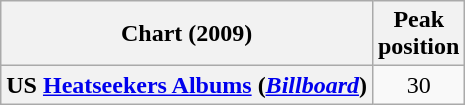<table class="wikitable sortable plainrowheaders" style="text-align:center">
<tr>
<th scope="col">Chart (2009)</th>
<th scope="col">Peak<br>position</th>
</tr>
<tr>
<th scope="row">US <a href='#'>Heatseekers Albums</a> (<em><a href='#'>Billboard</a></em>)</th>
<td>30</td>
</tr>
</table>
